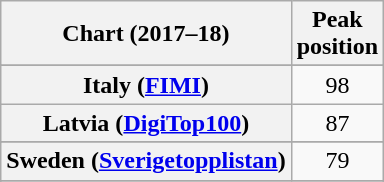<table class="wikitable plainrowheaders sortable" style="text-align:center;">
<tr>
<th scope="col">Chart (2017–18)</th>
<th scope="col">Peak<br>position</th>
</tr>
<tr>
</tr>
<tr>
</tr>
<tr>
</tr>
<tr>
</tr>
<tr>
</tr>
<tr>
</tr>
<tr>
<th scope="row">Italy (<a href='#'>FIMI</a>)</th>
<td>98</td>
</tr>
<tr>
<th scope="row">Latvia (<a href='#'>DigiTop100</a>)</th>
<td>87</td>
</tr>
<tr>
</tr>
<tr>
</tr>
<tr>
<th scope="row">Sweden (<a href='#'>Sverigetopplistan</a>)</th>
<td>79</td>
</tr>
<tr>
</tr>
<tr>
</tr>
<tr>
</tr>
<tr>
</tr>
</table>
